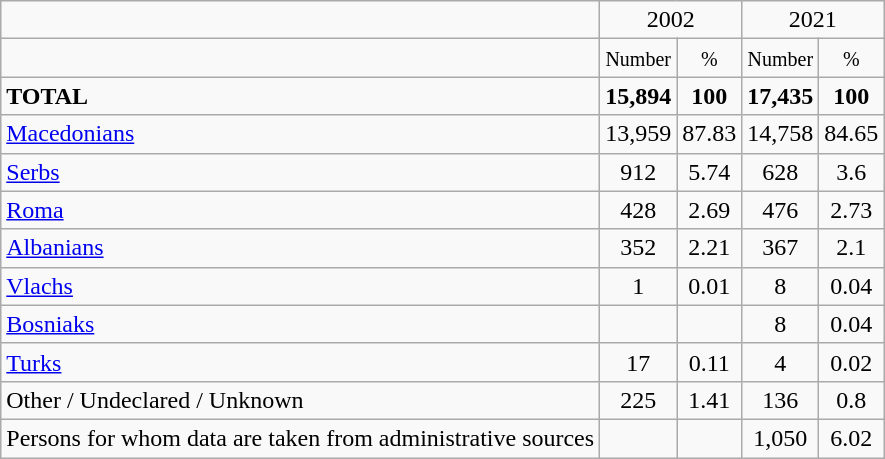<table class="wikitable">
<tr>
<td></td>
<td colspan="2" align="center">2002</td>
<td colspan="2" align="center">2021</td>
</tr>
<tr>
<td></td>
<td align="center"><small>Number</small></td>
<td align="center"><small>%</small></td>
<td align="center"><small>Number</small></td>
<td align="center"><small>%</small></td>
</tr>
<tr>
<td><strong>TOTAL</strong></td>
<td align="center"><strong>15,894</strong></td>
<td align="center"><strong>100</strong></td>
<td align="center"><strong>17,435</strong></td>
<td align="center"><strong>100</strong></td>
</tr>
<tr>
<td><a href='#'>Macedonians</a></td>
<td align="center">13,959</td>
<td align="center">87.83</td>
<td align="center">14,758</td>
<td align="center">84.65</td>
</tr>
<tr>
<td><a href='#'>Serbs</a></td>
<td align="center">912</td>
<td align="center">5.74</td>
<td align="center">628</td>
<td align="center">3.6</td>
</tr>
<tr>
<td><a href='#'>Roma</a></td>
<td align="center">428</td>
<td align="center">2.69</td>
<td align="center">476</td>
<td align="center">2.73</td>
</tr>
<tr>
<td><a href='#'>Albanians</a></td>
<td align="center">352</td>
<td align="center">2.21</td>
<td align="center">367</td>
<td align="center">2.1</td>
</tr>
<tr>
<td><a href='#'>Vlachs</a></td>
<td align="center">1</td>
<td align="center">0.01</td>
<td align="center">8</td>
<td align="center">0.04</td>
</tr>
<tr>
<td><a href='#'>Bosniaks</a></td>
<td align="center"></td>
<td align="center"></td>
<td align="center">8</td>
<td align="center">0.04</td>
</tr>
<tr>
<td><a href='#'>Turks</a></td>
<td align="center">17</td>
<td align="center">0.11</td>
<td align="center">4</td>
<td align="center">0.02</td>
</tr>
<tr>
<td>Other / Undeclared / Unknown</td>
<td align="center">225</td>
<td align="center">1.41</td>
<td align="center">136</td>
<td align="center">0.8</td>
</tr>
<tr>
<td>Persons for whom data are taken from administrative sources</td>
<td align="center"></td>
<td align="center"></td>
<td align="center">1,050</td>
<td align="center">6.02</td>
</tr>
</table>
